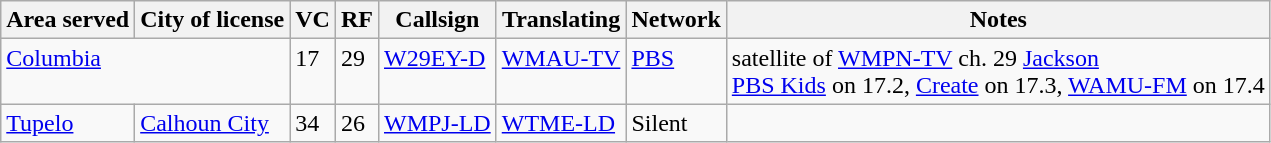<table class="sortable wikitable" style="margin: 1em 1em 1em 0; background: #f9f9f9;">
<tr>
<th>Area served</th>
<th>City of license</th>
<th>VC</th>
<th>RF</th>
<th>Callsign</th>
<th>Translating</th>
<th>Network</th>
<th class="unsortable">Notes</th>
</tr>
<tr style="vertical-align: top; text-align: left;">
<td colspan="2" rowspan="1"><a href='#'>Columbia</a></td>
<td>17</td>
<td>29</td>
<td><a href='#'>W29EY-D</a></td>
<td><a href='#'>WMAU-TV</a></td>
<td><a href='#'>PBS</a></td>
<td>satellite of <a href='#'>WMPN-TV</a> ch. 29 <a href='#'>Jackson</a><br><a href='#'>PBS Kids</a> on 17.2, <a href='#'>Create</a> on 17.3, <a href='#'>WAMU-FM</a> on 17.4</td>
</tr>
<tr style="vertical-align: top; text-align: left;">
<td><a href='#'>Tupelo</a></td>
<td><a href='#'>Calhoun City</a></td>
<td>34</td>
<td>26</td>
<td><a href='#'>WMPJ-LD</a></td>
<td><a href='#'>WTME-LD</a></td>
<td>Silent</td>
<td></td>
</tr>
</table>
